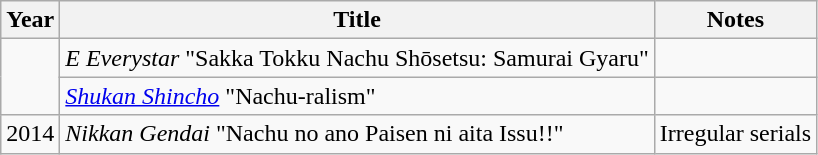<table class="wikitable">
<tr>
<th>Year</th>
<th>Title</th>
<th>Notes</th>
</tr>
<tr>
<td rowspan="2"></td>
<td><em>E Everystar</em> "Sakka Tokku Nachu Shōsetsu: Samurai Gyaru"</td>
<td></td>
</tr>
<tr>
<td><em><a href='#'>Shukan Shincho</a></em> "Nachu-ralism"</td>
<td></td>
</tr>
<tr>
<td>2014</td>
<td><em>Nikkan Gendai</em> "Nachu no ano Paisen ni aita Issu!!"</td>
<td>Irregular serials</td>
</tr>
</table>
